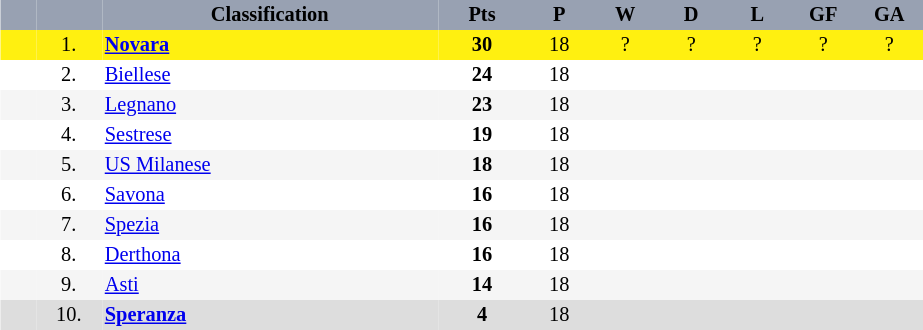<table align=center style="font-size: 85%; border-collapse:collapse" border=0 cellspacing=0 cellpadding=2>
<tr align=center bgcolor=#98A1B2>
<th width=20></th>
<th width=40></th>
<th width=220><span>Classification</span></th>
<th width=55><span>Pts</span></th>
<th width=40><span>P</span></th>
<th width=40><span>W</span></th>
<th width=40><span>D</span></th>
<th width=40><span>L</span></th>
<th width=40><span>GF</span></th>
<th width=40><span>GA</span></th>
</tr>
<tr align=center style="background:#FFF010;">
<td></td>
<td>1.</td>
<td style="text-align:left;"><strong><a href='#'>Novara</a></strong></td>
<td><strong>30</strong></td>
<td>18</td>
<td>?</td>
<td>?</td>
<td>?</td>
<td>?</td>
<td>?</td>
</tr>
<tr align=center style="background:#FFFFFF;">
<td></td>
<td>2.</td>
<td style="text-align:left;"><a href='#'>Biellese</a></td>
<td><strong>24</strong></td>
<td>18</td>
<td></td>
<td></td>
<td></td>
<td></td>
<td></td>
</tr>
<tr align=center style="background:#f5f5f5;">
<td></td>
<td>3.</td>
<td style="text-align:left;"><a href='#'>Legnano</a></td>
<td><strong>23</strong></td>
<td>18</td>
<td></td>
<td></td>
<td></td>
<td></td>
<td></td>
</tr>
<tr align=center style="background:#FFFFFF;">
<td></td>
<td>4.</td>
<td style="text-align:left;"><a href='#'>Sestrese</a></td>
<td><strong>19</strong></td>
<td>18</td>
<td></td>
<td></td>
<td></td>
<td></td>
<td></td>
</tr>
<tr align=center style="background:#f5f5f5;">
<td></td>
<td>5.</td>
<td style="text-align:left;"><a href='#'>US Milanese</a></td>
<td><strong>18</strong></td>
<td>18</td>
<td></td>
<td></td>
<td></td>
<td></td>
<td></td>
</tr>
<tr align=center style="background:#FFFFFF;">
<td></td>
<td>6.</td>
<td style="text-align:left;"><a href='#'>Savona</a></td>
<td><strong>16</strong></td>
<td>18</td>
<td></td>
<td></td>
<td></td>
<td></td>
<td></td>
</tr>
<tr align=center style="background:#f5f5f5;">
<td></td>
<td>7.</td>
<td style="text-align:left;"><a href='#'>Spezia</a></td>
<td><strong>16</strong></td>
<td>18</td>
<td></td>
<td></td>
<td></td>
<td></td>
<td></td>
</tr>
<tr align=center style="background:#FFFFFF;">
<td></td>
<td>8.</td>
<td style="text-align:left;"><a href='#'>Derthona</a></td>
<td><strong>16</strong></td>
<td>18</td>
<td></td>
<td></td>
<td></td>
<td></td>
<td></td>
</tr>
<tr align=center style="background:#f5f5f5;">
<td></td>
<td>9.</td>
<td style="text-align:left;"><a href='#'>Asti</a></td>
<td><strong>14</strong></td>
<td>18</td>
<td></td>
<td></td>
<td></td>
<td></td>
<td></td>
</tr>
<tr align=center style="background:#DDDDDD">
<td></td>
<td>10.</td>
<td style="text-align:left;"><strong> <a href='#'>Speranza</a></strong></td>
<td><strong>4</strong></td>
<td>18</td>
<td></td>
<td></td>
<td></td>
<td></td>
<td></td>
</tr>
</table>
